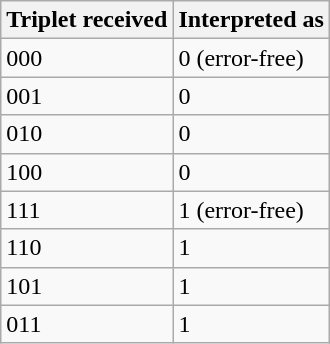<table class=wikitable>
<tr>
<th>Triplet received</th>
<th>Interpreted as</th>
</tr>
<tr>
<td>000</td>
<td>0 (error-free)</td>
</tr>
<tr>
<td>001</td>
<td>0</td>
</tr>
<tr>
<td>010</td>
<td>0</td>
</tr>
<tr>
<td>100</td>
<td>0</td>
</tr>
<tr>
<td>111</td>
<td>1 (error-free)</td>
</tr>
<tr>
<td>110</td>
<td>1</td>
</tr>
<tr>
<td>101</td>
<td>1</td>
</tr>
<tr>
<td>011</td>
<td>1</td>
</tr>
</table>
